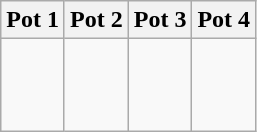<table class="wikitable">
<tr>
<th width=25%>Pot 1</th>
<th width=25%>Pot 2</th>
<th width=25%>Pot 3</th>
<th width=25%>Pot 4</th>
</tr>
<tr>
<td><br><br><br></td>
<td><br><br><br></td>
<td><br><br><br></td>
<td><br><br><br></td>
</tr>
</table>
